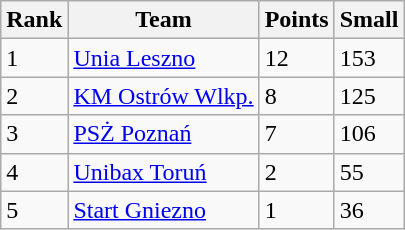<table class=wikitable>
<tr>
<th>Rank</th>
<th>Team</th>
<th>Points</th>
<th>Small</th>
</tr>
<tr>
<td>1</td>
<td><a href='#'>Unia Leszno</a></td>
<td>12</td>
<td>153</td>
</tr>
<tr>
<td>2</td>
<td><a href='#'>KM Ostrów Wlkp.</a></td>
<td>8</td>
<td>125</td>
</tr>
<tr>
<td>3</td>
<td><a href='#'>PSŻ Poznań</a></td>
<td>7</td>
<td>106</td>
</tr>
<tr>
<td>4</td>
<td><a href='#'>Unibax Toruń</a></td>
<td>2</td>
<td>55</td>
</tr>
<tr>
<td>5</td>
<td><a href='#'>Start Gniezno</a></td>
<td>1</td>
<td>36</td>
</tr>
</table>
